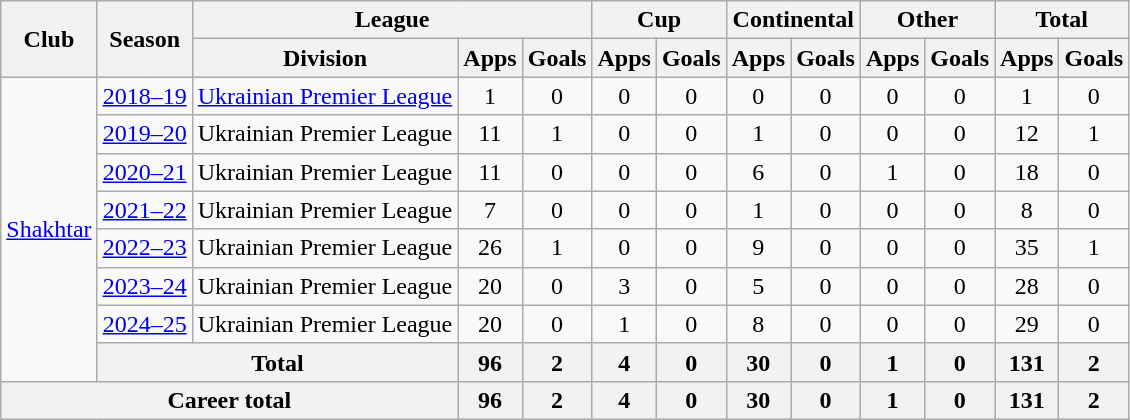<table class="wikitable" style="text-align:center">
<tr>
<th rowspan="2">Club</th>
<th rowspan="2">Season</th>
<th colspan="3">League</th>
<th colspan="2">Cup</th>
<th colspan="2">Continental</th>
<th colspan="2">Other</th>
<th colspan="2">Total</th>
</tr>
<tr>
<th>Division</th>
<th>Apps</th>
<th>Goals</th>
<th>Apps</th>
<th>Goals</th>
<th>Apps</th>
<th>Goals</th>
<th>Apps</th>
<th>Goals</th>
<th>Apps</th>
<th>Goals</th>
</tr>
<tr>
<td rowspan="8"><a href='#'>Shakhtar</a></td>
<td><a href='#'>2018–19</a></td>
<td><a href='#'>Ukrainian Premier League</a></td>
<td>1</td>
<td>0</td>
<td>0</td>
<td>0</td>
<td>0</td>
<td>0</td>
<td>0</td>
<td>0</td>
<td>1</td>
<td>0</td>
</tr>
<tr>
<td><a href='#'>2019–20</a></td>
<td>Ukrainian Premier League</td>
<td>11</td>
<td>1</td>
<td>0</td>
<td>0</td>
<td>1</td>
<td>0</td>
<td>0</td>
<td>0</td>
<td>12</td>
<td>1</td>
</tr>
<tr>
<td><a href='#'>2020–21</a></td>
<td>Ukrainian Premier League</td>
<td>11</td>
<td>0</td>
<td>0</td>
<td>0</td>
<td>6</td>
<td>0</td>
<td>1</td>
<td>0</td>
<td>18</td>
<td>0</td>
</tr>
<tr>
<td><a href='#'>2021–22</a></td>
<td>Ukrainian Premier League</td>
<td>7</td>
<td>0</td>
<td>0</td>
<td>0</td>
<td>1</td>
<td>0</td>
<td>0</td>
<td>0</td>
<td>8</td>
<td>0</td>
</tr>
<tr>
<td><a href='#'>2022–23</a></td>
<td>Ukrainian Premier League</td>
<td>26</td>
<td>1</td>
<td>0</td>
<td>0</td>
<td>9</td>
<td>0</td>
<td>0</td>
<td>0</td>
<td>35</td>
<td>1</td>
</tr>
<tr>
<td><a href='#'>2023–24</a></td>
<td>Ukrainian Premier League</td>
<td>20</td>
<td>0</td>
<td>3</td>
<td>0</td>
<td>5</td>
<td>0</td>
<td>0</td>
<td>0</td>
<td>28</td>
<td>0</td>
</tr>
<tr>
<td><a href='#'>2024–25</a></td>
<td>Ukrainian Premier League</td>
<td>20</td>
<td>0</td>
<td>1</td>
<td>0</td>
<td>8</td>
<td>0</td>
<td>0</td>
<td>0</td>
<td>29</td>
<td>0</td>
</tr>
<tr>
<th colspan="2">Total</th>
<th>96</th>
<th>2</th>
<th>4</th>
<th>0</th>
<th>30</th>
<th>0</th>
<th>1</th>
<th>0</th>
<th>131</th>
<th>2</th>
</tr>
<tr>
<th colspan="3">Career total</th>
<th>96</th>
<th>2</th>
<th>4</th>
<th>0</th>
<th>30</th>
<th>0</th>
<th>1</th>
<th>0</th>
<th>131</th>
<th>2</th>
</tr>
</table>
